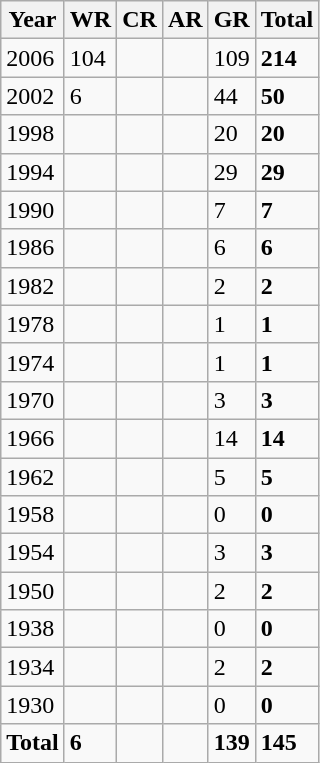<table class="wikitable">
<tr>
<th>Year</th>
<th>WR</th>
<th>CR</th>
<th>AR</th>
<th>GR</th>
<th>Total</th>
</tr>
<tr>
<td>2006</td>
<td>104</td>
<td></td>
<td></td>
<td>109</td>
<td><strong>214</strong></td>
</tr>
<tr>
<td>2002</td>
<td>6</td>
<td></td>
<td></td>
<td>44</td>
<td><strong>50</strong></td>
</tr>
<tr>
<td>1998</td>
<td></td>
<td></td>
<td></td>
<td>20</td>
<td><strong>20</strong></td>
</tr>
<tr>
<td>1994</td>
<td></td>
<td></td>
<td></td>
<td>29</td>
<td><strong>29</strong></td>
</tr>
<tr>
<td>1990</td>
<td></td>
<td></td>
<td></td>
<td>7</td>
<td><strong>7</strong></td>
</tr>
<tr>
<td>1986</td>
<td></td>
<td></td>
<td></td>
<td>6</td>
<td><strong>6</strong></td>
</tr>
<tr>
<td>1982</td>
<td></td>
<td></td>
<td></td>
<td>2</td>
<td><strong>2</strong></td>
</tr>
<tr>
<td>1978</td>
<td></td>
<td></td>
<td></td>
<td>1</td>
<td><strong>1</strong></td>
</tr>
<tr>
<td>1974</td>
<td></td>
<td></td>
<td></td>
<td>1</td>
<td><strong>1</strong></td>
</tr>
<tr>
<td>1970</td>
<td></td>
<td></td>
<td></td>
<td>3</td>
<td><strong>3</strong></td>
</tr>
<tr>
<td>1966</td>
<td></td>
<td></td>
<td></td>
<td>14</td>
<td><strong>14</strong></td>
</tr>
<tr>
<td>1962</td>
<td></td>
<td></td>
<td></td>
<td>5</td>
<td><strong>5</strong></td>
</tr>
<tr>
<td>1958</td>
<td></td>
<td></td>
<td></td>
<td>0</td>
<td><strong>0</strong></td>
</tr>
<tr>
<td>1954</td>
<td></td>
<td></td>
<td></td>
<td>3</td>
<td><strong>3</strong></td>
</tr>
<tr>
<td>1950</td>
<td></td>
<td></td>
<td></td>
<td>2</td>
<td><strong>2</strong></td>
</tr>
<tr>
<td>1938</td>
<td></td>
<td></td>
<td></td>
<td>0</td>
<td><strong>0</strong></td>
</tr>
<tr>
<td>1934</td>
<td></td>
<td></td>
<td></td>
<td>2</td>
<td><strong>2</strong></td>
</tr>
<tr>
<td>1930</td>
<td></td>
<td></td>
<td></td>
<td>0</td>
<td><strong>0</strong></td>
</tr>
<tr>
<td><strong>Total</strong></td>
<td><strong>6</strong></td>
<td></td>
<td></td>
<td><strong>139</strong></td>
<td><strong>145</strong></td>
</tr>
</table>
